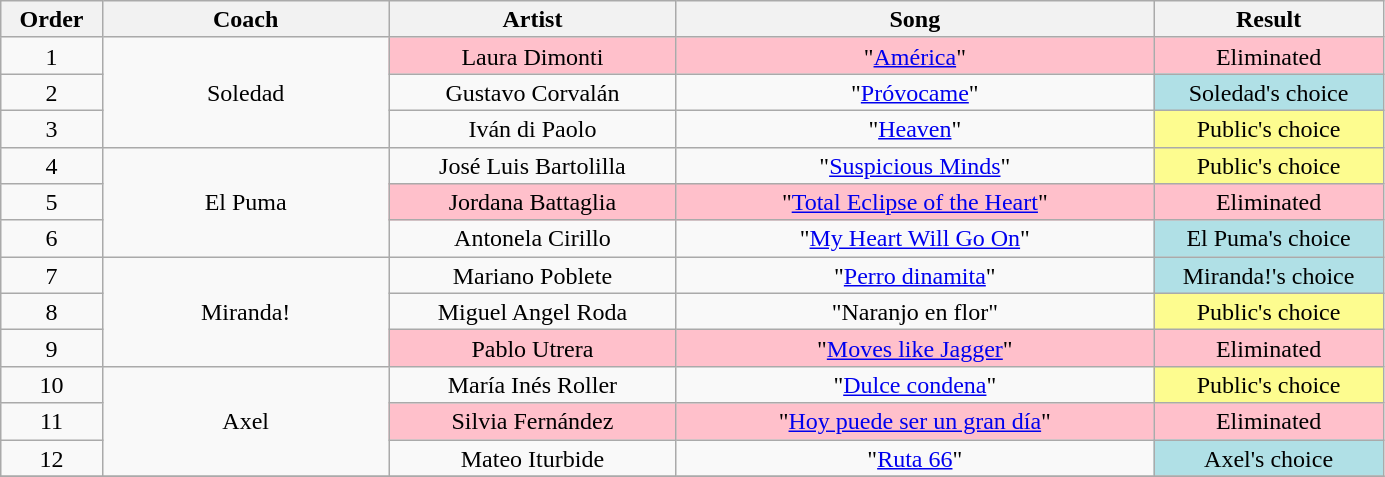<table class="wikitable" style="text-align:center; line-height:17px; width:73%;">
<tr>
<th width="05%">Order</th>
<th width="15%">Coach</th>
<th width="15%">Artist</th>
<th width="25%">Song</th>
<th width="12%">Result</th>
</tr>
<tr>
<td>1</td>
<td rowspan="3">Soledad</td>
<td style="background:pink;">Laura Dimonti</td>
<td style="background:pink;">"<a href='#'>América</a>"</td>
<td style="background:pink;">Eliminated</td>
</tr>
<tr>
<td>2</td>
<td>Gustavo Corvalán</td>
<td>"<a href='#'>Próvocame</a>"</td>
<td style="background:#B0E0E6;">Soledad's choice</td>
</tr>
<tr>
<td>3</td>
<td>Iván di Paolo</td>
<td>"<a href='#'>Heaven</a>"</td>
<td style="background:#fdfc8f;">Public's choice</td>
</tr>
<tr>
<td>4</td>
<td rowspan="3">El Puma</td>
<td>José Luis Bartolilla</td>
<td>"<a href='#'>Suspicious Minds</a>"</td>
<td style="background:#fdfc8f;">Public's choice</td>
</tr>
<tr>
<td>5</td>
<td style="background:pink;">Jordana Battaglia</td>
<td style="background:pink;">"<a href='#'>Total Eclipse of the Heart</a>"</td>
<td style="background:pink;">Eliminated</td>
</tr>
<tr>
<td>6</td>
<td>Antonela Cirillo</td>
<td>"<a href='#'>My Heart Will Go On</a>"</td>
<td style="background:#B0E0E6;">El Puma's choice</td>
</tr>
<tr>
<td>7</td>
<td rowspan="3">Miranda!</td>
<td>Mariano Poblete</td>
<td>"<a href='#'>Perro dinamita</a>"</td>
<td style="background:#B0E0E6;">Miranda!'s choice</td>
</tr>
<tr>
<td>8</td>
<td>Miguel Angel Roda</td>
<td>"Naranjo en flor"</td>
<td style="background:#fdfc8f;">Public's choice</td>
</tr>
<tr>
<td>9</td>
<td style="background:pink;">Pablo Utrera</td>
<td style="background:pink;">"<a href='#'>Moves like Jagger</a>"</td>
<td style="background:pink;">Eliminated</td>
</tr>
<tr>
<td>10</td>
<td rowspan="3">Axel</td>
<td>María Inés Roller</td>
<td>"<a href='#'>Dulce condena</a>"</td>
<td style="background:#fdfc8f;">Public's choice</td>
</tr>
<tr>
<td>11</td>
<td style="background:pink;">Silvia Fernández</td>
<td style="background:pink;">"<a href='#'>Hoy puede ser un gran día</a>"</td>
<td style="background:pink;">Eliminated</td>
</tr>
<tr>
<td>12</td>
<td>Mateo Iturbide</td>
<td>"<a href='#'>Ruta 66</a>"</td>
<td style="background:#B0E0E6;">Axel's choice</td>
</tr>
<tr>
</tr>
</table>
